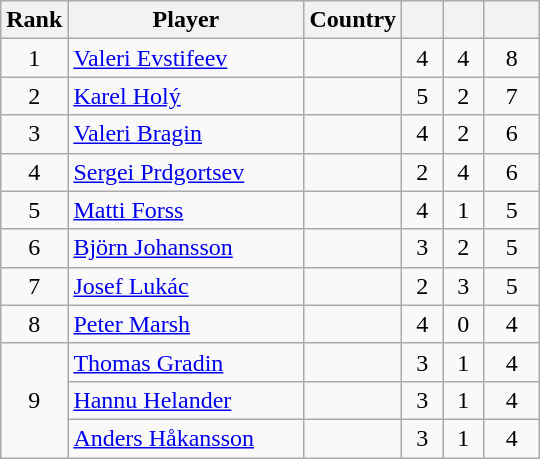<table class="wikitable sortable" style="text-align: center;">
<tr>
<th width=30>Rank</th>
<th width=150>Player</th>
<th>Country</th>
<th width=20></th>
<th width=20></th>
<th width=30></th>
</tr>
<tr>
<td>1</td>
<td align=left><a href='#'>Valeri Evstifeev</a></td>
<td align=left></td>
<td>4</td>
<td>4</td>
<td>8</td>
</tr>
<tr>
<td>2</td>
<td align=left><a href='#'>Karel Holý</a></td>
<td align=left></td>
<td>5</td>
<td>2</td>
<td>7</td>
</tr>
<tr>
<td>3</td>
<td align=left><a href='#'>Valeri Bragin</a></td>
<td align=left></td>
<td>4</td>
<td>2</td>
<td>6</td>
</tr>
<tr>
<td>4</td>
<td align=left><a href='#'>Sergei Prdgortsev</a></td>
<td align=left></td>
<td>2</td>
<td>4</td>
<td>6</td>
</tr>
<tr>
<td>5</td>
<td align=left><a href='#'>Matti Forss</a></td>
<td align=left></td>
<td>4</td>
<td>1</td>
<td>5</td>
</tr>
<tr>
<td>6</td>
<td align=left><a href='#'>Björn Johansson</a></td>
<td align=left></td>
<td>3</td>
<td>2</td>
<td>5</td>
</tr>
<tr>
<td>7</td>
<td align=left><a href='#'>Josef Lukác</a></td>
<td align=left></td>
<td>2</td>
<td>3</td>
<td>5</td>
</tr>
<tr>
<td>8</td>
<td align=left><a href='#'>Peter Marsh</a></td>
<td align=left></td>
<td>4</td>
<td>0</td>
<td>4</td>
</tr>
<tr>
<td rowspan=3>9</td>
<td align=left><a href='#'>Thomas Gradin</a></td>
<td align=left></td>
<td>3</td>
<td>1</td>
<td>4</td>
</tr>
<tr>
<td align=left><a href='#'>Hannu Helander</a></td>
<td align=left></td>
<td>3</td>
<td>1</td>
<td>4</td>
</tr>
<tr>
<td align=left><a href='#'>Anders Håkansson</a></td>
<td align=left></td>
<td>3</td>
<td>1</td>
<td>4</td>
</tr>
</table>
